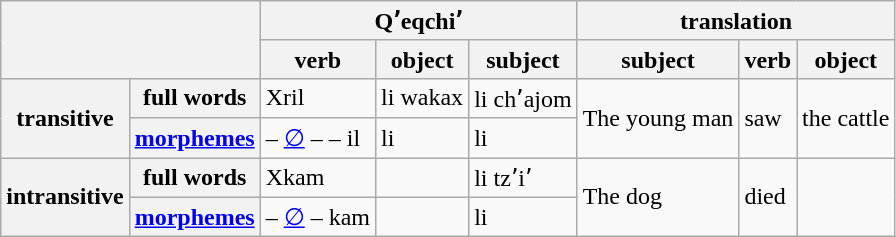<table class="wikitable">
<tr>
<th colspan="2" rowspan="2"></th>
<th colspan="3">Qʼeqchiʼ</th>
<th colspan="3">translation</th>
</tr>
<tr>
<th>verb</th>
<th>object</th>
<th>subject</th>
<th>subject</th>
<th>verb</th>
<th>object</th>
</tr>
<tr>
<th rowspan="2">transitive</th>
<th>full words</th>
<td>Xril</td>
<td>li wakax</td>
<td>li chʼajom</td>
<td rowspan="2">The young man</td>
<td rowspan="2">saw</td>
<td rowspan="2">the cattle</td>
</tr>
<tr>
<th><a href='#'>morphemes</a></th>
<td> – <a href='#'>∅</a> –  – il</td>
<td>li </td>
<td>li </td>
</tr>
<tr>
<th rowspan="2">intransitive</th>
<th>full words</th>
<td>Xkam</td>
<td></td>
<td>li tzʼiʼ</td>
<td rowspan="2">The dog</td>
<td rowspan="2">died</td>
<td rowspan="2"></td>
</tr>
<tr>
<th><a href='#'>morphemes</a></th>
<td> – <a href='#'>∅</a> – kam</td>
<td></td>
<td>li </td>
</tr>
</table>
